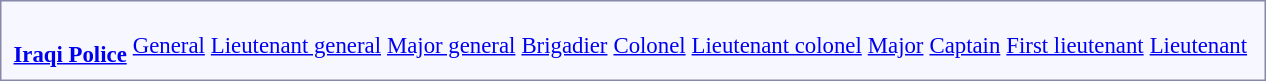<table style="border:1px solid #8888aa; background-color:#f7f8ff; padding:5px; font-size:95%; margin: 0px 12px 12px 0px;">
<tr style="text-align:center;">
<td rowspan=3> <br><strong><a href='#'>Iraqi Police</a></strong></td>
<td colspan=2></td>
<td colspan=2></td>
<td colspan=2></td>
<td colspan=2></td>
<td colspan=2></td>
<td colspan=2></td>
<td colspan=3></td>
<td colspan=3></td>
<td colspan=3></td>
<td colspan=3></td>
<td colspan=12></td>
</tr>
<tr style="text-align:center;">
<td colspan=2><a href='#'>General</a></td>
<td colspan=2><a href='#'>Lieutenant general</a></td>
<td colspan=2><a href='#'>Major general</a></td>
<td colspan=2><a href='#'>Brigadier</a></td>
<td colspan=2><a href='#'>Colonel</a></td>
<td colspan=2><a href='#'>Lieutenant colonel</a></td>
<td colspan=3><a href='#'>Major</a></td>
<td colspan=3><a href='#'>Captain</a></td>
<td colspan=3><a href='#'>First lieutenant</a></td>
<td colspan=3><a href='#'>Lieutenant</a></td>
</tr>
</table>
